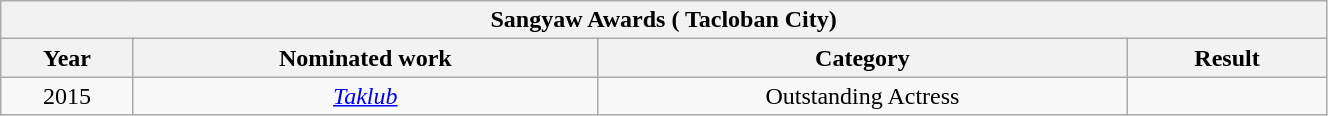<table width="70%" class="wikitable sortable">
<tr>
<th colspan="4" align="center"><strong>Sangyaw Awards ( Tacloban City) </strong></th>
</tr>
<tr>
<th width="10%">Year</th>
<th width="35%">Nominated work</th>
<th width="40%">Category</th>
<th width="15%">Result</th>
</tr>
<tr>
<td align="center">2015</td>
<td align="center"><em><a href='#'>Taklub</a></em></td>
<td align="center">Outstanding Actress</td>
<td></td>
</tr>
</table>
